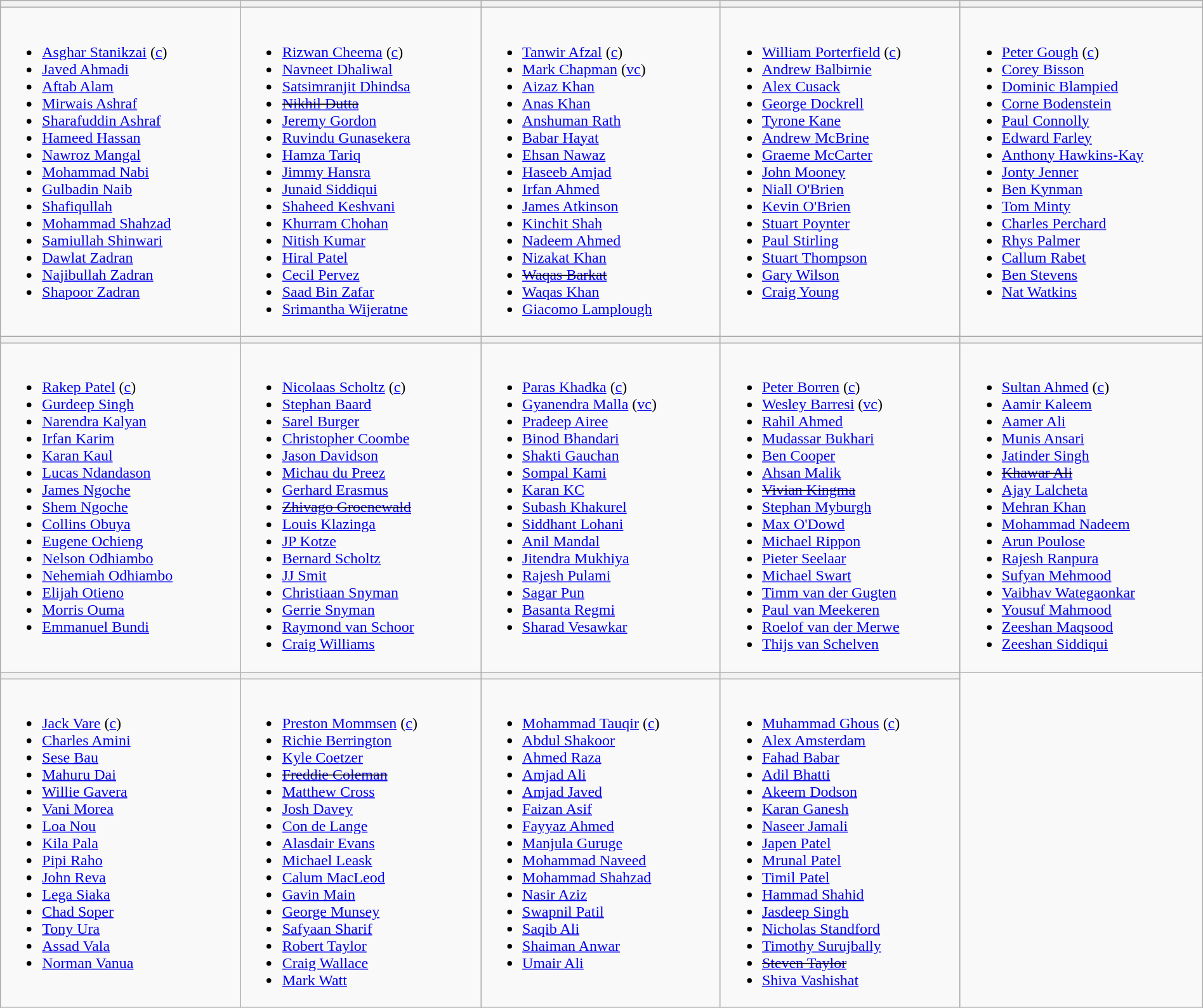<table class="wikitable" style="width:100%">
<tr>
<th width=330></th>
<th width=330></th>
<th width=330></th>
<th width=330></th>
<th width=330></th>
</tr>
<tr>
<td valign=top><br><ul><li><a href='#'>Asghar Stanikzai</a> (<a href='#'>c</a>)</li><li><a href='#'>Javed Ahmadi</a></li><li><a href='#'>Aftab Alam</a></li><li><a href='#'>Mirwais Ashraf</a></li><li><a href='#'>Sharafuddin Ashraf</a></li><li><a href='#'>Hameed Hassan</a></li><li><a href='#'>Nawroz Mangal</a></li><li><a href='#'>Mohammad Nabi</a></li><li><a href='#'>Gulbadin Naib</a></li><li><a href='#'>Shafiqullah</a></li><li><a href='#'>Mohammad Shahzad</a></li><li><a href='#'>Samiullah Shinwari</a></li><li><a href='#'>Dawlat Zadran</a></li><li><a href='#'>Najibullah Zadran</a></li><li><a href='#'>Shapoor Zadran</a></li></ul></td>
<td valign=top><br><ul><li><a href='#'>Rizwan Cheema</a> (<a href='#'>c</a>)</li><li><a href='#'>Navneet Dhaliwal</a></li><li><a href='#'>Satsimranjit Dhindsa</a></li><li><s><a href='#'>Nikhil Dutta</a></s></li><li><a href='#'>Jeremy Gordon</a></li><li><a href='#'>Ruvindu Gunasekera</a></li><li><a href='#'>Hamza Tariq</a></li><li><a href='#'>Jimmy Hansra</a></li><li><a href='#'>Junaid Siddiqui</a></li><li><a href='#'>Shaheed Keshvani</a></li><li><a href='#'>Khurram Chohan</a></li><li><a href='#'>Nitish Kumar</a></li><li><a href='#'>Hiral Patel</a></li><li><a href='#'>Cecil Pervez</a></li><li><a href='#'>Saad Bin Zafar</a></li><li><a href='#'>Srimantha Wijeratne</a></li></ul></td>
<td valign=top><br><ul><li><a href='#'>Tanwir Afzal</a> (<a href='#'>c</a>)</li><li><a href='#'>Mark Chapman</a> (<a href='#'>vc</a>)</li><li><a href='#'>Aizaz Khan</a></li><li><a href='#'>Anas Khan</a></li><li><a href='#'>Anshuman Rath</a></li><li><a href='#'>Babar Hayat</a></li><li><a href='#'>Ehsan Nawaz</a></li><li><a href='#'>Haseeb Amjad</a></li><li><a href='#'>Irfan Ahmed</a></li><li><a href='#'>James Atkinson</a></li><li><a href='#'>Kinchit Shah</a></li><li><a href='#'>Nadeem Ahmed</a></li><li><a href='#'>Nizakat Khan</a></li><li><s><a href='#'>Waqas Barkat</a></s></li><li><a href='#'>Waqas Khan</a></li><li><a href='#'>Giacomo Lamplough</a></li></ul></td>
<td valign=top><br><ul><li><a href='#'>William Porterfield</a> (<a href='#'>c</a>)</li><li><a href='#'>Andrew Balbirnie</a></li><li><a href='#'>Alex Cusack</a></li><li><a href='#'>George Dockrell</a></li><li><a href='#'>Tyrone Kane</a></li><li><a href='#'>Andrew McBrine</a></li><li><a href='#'>Graeme McCarter</a></li><li><a href='#'>John Mooney</a></li><li><a href='#'>Niall O'Brien</a></li><li><a href='#'>Kevin O'Brien</a></li><li><a href='#'>Stuart Poynter</a></li><li><a href='#'>Paul Stirling</a></li><li><a href='#'>Stuart Thompson</a></li><li><a href='#'>Gary Wilson</a></li><li><a href='#'>Craig Young</a></li></ul></td>
<td valign=top><br><ul><li><a href='#'>Peter Gough</a> (<a href='#'>c</a>)</li><li><a href='#'>Corey Bisson</a></li><li><a href='#'>Dominic Blampied</a></li><li><a href='#'>Corne Bodenstein</a></li><li><a href='#'>Paul Connolly</a></li><li><a href='#'>Edward Farley</a></li><li><a href='#'>Anthony Hawkins-Kay</a></li><li><a href='#'>Jonty Jenner</a></li><li><a href='#'>Ben Kynman</a></li><li><a href='#'>Tom Minty</a></li><li><a href='#'>Charles Perchard</a></li><li><a href='#'>Rhys Palmer</a></li><li><a href='#'>Callum Rabet</a></li><li><a href='#'>Ben Stevens</a></li><li><a href='#'>Nat Watkins</a></li></ul></td>
</tr>
<tr>
<th width=330></th>
<th width=330></th>
<th width=330></th>
<th width=330></th>
<th width=330></th>
</tr>
<tr>
<td valign=top><br><ul><li><a href='#'>Rakep Patel</a> (<a href='#'>c</a>)</li><li><a href='#'>Gurdeep Singh</a></li><li><a href='#'>Narendra Kalyan</a></li><li><a href='#'>Irfan Karim</a></li><li><a href='#'>Karan Kaul</a></li><li><a href='#'>Lucas Ndandason</a></li><li><a href='#'>James Ngoche</a></li><li><a href='#'>Shem Ngoche</a></li><li><a href='#'>Collins Obuya</a></li><li><a href='#'>Eugene Ochieng</a></li><li><a href='#'>Nelson Odhiambo</a></li><li><a href='#'>Nehemiah Odhiambo</a></li><li><a href='#'>Elijah Otieno</a></li><li><a href='#'>Morris Ouma</a></li><li><a href='#'>Emmanuel Bundi</a></li></ul></td>
<td valign=top><br><ul><li><a href='#'>Nicolaas Scholtz</a> (<a href='#'>c</a>)</li><li><a href='#'>Stephan Baard</a></li><li><a href='#'>Sarel Burger</a></li><li><a href='#'>Christopher Coombe</a></li><li><a href='#'>Jason Davidson</a></li><li><a href='#'>Michau du Preez</a></li><li><a href='#'>Gerhard Erasmus</a></li><li><s><a href='#'>Zhivago Groenewald</a></s></li><li><a href='#'>Louis Klazinga</a></li><li><a href='#'>JP Kotze</a></li><li><a href='#'>Bernard Scholtz</a></li><li><a href='#'>JJ Smit</a></li><li><a href='#'>Christiaan Snyman</a></li><li><a href='#'>Gerrie Snyman</a></li><li><a href='#'>Raymond van Schoor</a></li><li><a href='#'>Craig Williams</a></li></ul></td>
<td valign=top><br><ul><li><a href='#'>Paras Khadka</a> (<a href='#'>c</a>)</li><li><a href='#'>Gyanendra Malla</a> (<a href='#'>vc</a>)</li><li><a href='#'>Pradeep Airee</a></li><li><a href='#'>Binod Bhandari</a></li><li><a href='#'>Shakti Gauchan</a></li><li><a href='#'>Sompal Kami</a></li><li><a href='#'>Karan KC</a></li><li><a href='#'>Subash Khakurel</a></li><li><a href='#'>Siddhant Lohani</a></li><li><a href='#'>Anil Mandal</a></li><li><a href='#'>Jitendra Mukhiya</a></li><li><a href='#'>Rajesh Pulami</a></li><li><a href='#'>Sagar Pun</a></li><li><a href='#'>Basanta Regmi</a></li><li><a href='#'>Sharad Vesawkar</a></li></ul></td>
<td valign=top><br><ul><li><a href='#'>Peter Borren</a> (<a href='#'>c</a>)</li><li><a href='#'>Wesley Barresi</a> (<a href='#'>vc</a>)</li><li><a href='#'>Rahil Ahmed</a></li><li><a href='#'>Mudassar Bukhari</a></li><li><a href='#'>Ben Cooper</a></li><li><a href='#'>Ahsan Malik</a></li><li><s><a href='#'>Vivian Kingma</a></s></li><li><a href='#'>Stephan Myburgh</a></li><li><a href='#'>Max O'Dowd</a></li><li><a href='#'>Michael Rippon</a></li><li><a href='#'>Pieter Seelaar</a></li><li><a href='#'>Michael Swart</a></li><li><a href='#'>Timm van der Gugten</a></li><li><a href='#'>Paul van Meekeren</a></li><li><a href='#'>Roelof van der Merwe</a></li><li><a href='#'>Thijs van Schelven</a></li></ul></td>
<td valign=top><br><ul><li><a href='#'>Sultan Ahmed</a> (<a href='#'>c</a>)</li><li><a href='#'>Aamir Kaleem</a></li><li><a href='#'>Aamer Ali</a></li><li><a href='#'>Munis Ansari</a></li><li><a href='#'>Jatinder Singh</a></li><li><s><a href='#'>Khawar Ali</a></s></li><li><a href='#'>Ajay Lalcheta</a></li><li><a href='#'>Mehran Khan</a></li><li><a href='#'>Mohammad Nadeem</a></li><li><a href='#'>Arun Poulose</a></li><li><a href='#'>Rajesh Ranpura</a></li><li><a href='#'>Sufyan Mehmood</a></li><li><a href='#'>Vaibhav Wategaonkar</a></li><li><a href='#'>Yousuf Mahmood</a></li><li><a href='#'>Zeeshan Maqsood</a></li><li><a href='#'>Zeeshan Siddiqui</a></li></ul></td>
</tr>
<tr>
<th width=330></th>
<th width=330></th>
<th width=330></th>
<th width=330></th>
</tr>
<tr>
<td valign=top><br><ul><li><a href='#'>Jack Vare</a> (<a href='#'>c</a>)</li><li><a href='#'>Charles Amini</a></li><li><a href='#'>Sese Bau</a></li><li><a href='#'>Mahuru Dai</a></li><li><a href='#'>Willie Gavera</a></li><li><a href='#'>Vani Morea</a></li><li><a href='#'>Loa Nou</a></li><li><a href='#'>Kila Pala</a></li><li><a href='#'>Pipi Raho</a></li><li><a href='#'>John Reva</a></li><li><a href='#'>Lega Siaka</a></li><li><a href='#'>Chad Soper</a></li><li><a href='#'>Tony Ura</a></li><li><a href='#'>Assad Vala</a></li><li><a href='#'>Norman Vanua</a></li></ul></td>
<td valign=top><br><ul><li><a href='#'>Preston Mommsen</a> (<a href='#'>c</a>)</li><li><a href='#'>Richie Berrington</a></li><li><a href='#'>Kyle Coetzer</a></li><li><s><a href='#'>Freddie Coleman</a></s></li><li><a href='#'>Matthew Cross</a></li><li><a href='#'>Josh Davey</a></li><li><a href='#'>Con de Lange</a></li><li><a href='#'>Alasdair Evans</a></li><li><a href='#'>Michael Leask</a></li><li><a href='#'>Calum MacLeod</a></li><li><a href='#'>Gavin Main</a></li><li><a href='#'>George Munsey</a></li><li><a href='#'>Safyaan Sharif</a></li><li><a href='#'>Robert Taylor</a></li><li><a href='#'>Craig Wallace</a></li><li><a href='#'>Mark Watt</a></li></ul></td>
<td valign=top><br><ul><li><a href='#'>Mohammad Tauqir</a> (<a href='#'>c</a>)</li><li><a href='#'>Abdul Shakoor</a></li><li><a href='#'>Ahmed Raza</a></li><li><a href='#'>Amjad Ali</a></li><li><a href='#'>Amjad Javed</a></li><li><a href='#'>Faizan Asif</a></li><li><a href='#'>Fayyaz Ahmed</a></li><li><a href='#'>Manjula Guruge</a></li><li><a href='#'>Mohammad Naveed</a></li><li><a href='#'>Mohammad Shahzad</a></li><li><a href='#'>Nasir Aziz</a></li><li><a href='#'>Swapnil Patil</a></li><li><a href='#'>Saqib Ali</a></li><li><a href='#'>Shaiman Anwar</a></li><li><a href='#'>Umair Ali</a></li></ul></td>
<td valign=top><br><ul><li><a href='#'>Muhammad Ghous</a> (<a href='#'>c</a>)</li><li><a href='#'>Alex Amsterdam</a></li><li><a href='#'>Fahad Babar</a></li><li><a href='#'>Adil Bhatti</a></li><li><a href='#'>Akeem Dodson</a></li><li><a href='#'>Karan Ganesh</a></li><li><a href='#'>Naseer Jamali</a></li><li><a href='#'>Japen Patel</a></li><li><a href='#'>Mrunal Patel</a></li><li><a href='#'>Timil Patel</a></li><li><a href='#'>Hammad Shahid</a></li><li><a href='#'>Jasdeep Singh</a></li><li><a href='#'>Nicholas Standford</a></li><li><a href='#'>Timothy Surujbally</a></li><li><s><a href='#'>Steven Taylor</a></s></li><li><a href='#'>Shiva Vashishat</a></li></ul></td>
</tr>
</table>
